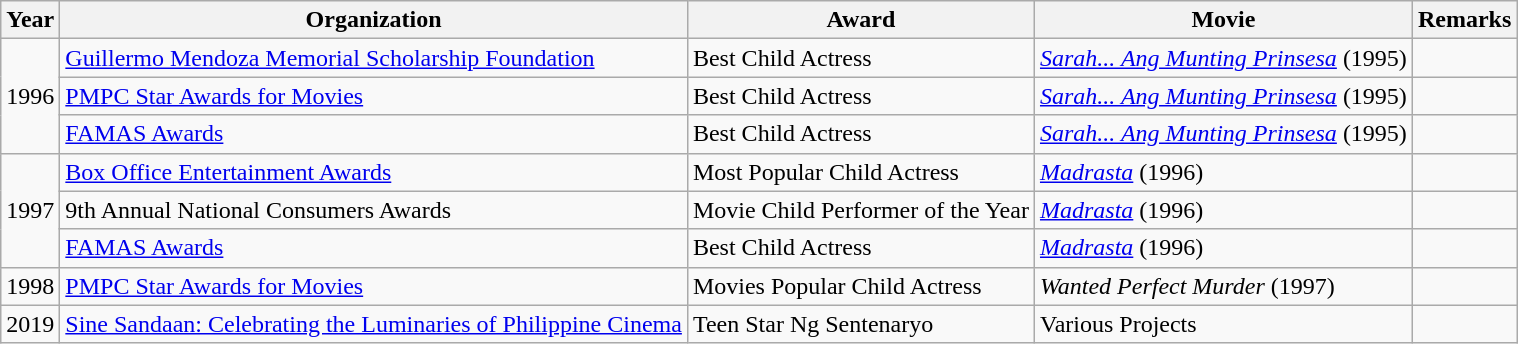<table class="wikitable sortable">
<tr>
<th>Year</th>
<th>Organization</th>
<th>Award</th>
<th>Movie</th>
<th>Remarks</th>
</tr>
<tr>
<td rowspan="3">1996</td>
<td><a href='#'>Guillermo Mendoza Memorial Scholarship Foundation</a></td>
<td>Best Child Actress</td>
<td><em><a href='#'>Sarah... Ang Munting Prinsesa</a></em> (1995)</td>
<td></td>
</tr>
<tr>
<td><a href='#'>PMPC Star Awards for Movies</a></td>
<td>Best Child Actress</td>
<td><em><a href='#'>Sarah... Ang Munting Prinsesa</a></em> (1995)</td>
<td></td>
</tr>
<tr>
<td><a href='#'>FAMAS Awards</a></td>
<td>Best Child Actress</td>
<td><em><a href='#'>Sarah... Ang Munting Prinsesa</a></em> (1995)</td>
<td></td>
</tr>
<tr>
<td rowspan="3">1997</td>
<td><a href='#'>Box Office Entertainment Awards</a></td>
<td>Most Popular Child Actress</td>
<td><em><a href='#'>Madrasta</a></em> (1996)</td>
<td></td>
</tr>
<tr>
<td>9th Annual National Consumers Awards</td>
<td>Movie Child Performer of the Year</td>
<td><em><a href='#'>Madrasta</a></em> (1996)</td>
<td></td>
</tr>
<tr>
<td><a href='#'>FAMAS Awards</a></td>
<td>Best Child Actress</td>
<td><em><a href='#'>Madrasta</a></em> (1996)</td>
<td></td>
</tr>
<tr>
<td>1998</td>
<td><a href='#'>PMPC Star Awards for Movies</a></td>
<td>Movies Popular Child Actress</td>
<td><em>Wanted Perfect Murder</em> (1997)</td>
<td></td>
</tr>
<tr>
<td>2019</td>
<td><a href='#'>Sine Sandaan: Celebrating the Luminaries of Philippine Cinema</a></td>
<td>Teen Star Ng Sentenaryo</td>
<td>Various Projects</td>
<td></td>
</tr>
</table>
